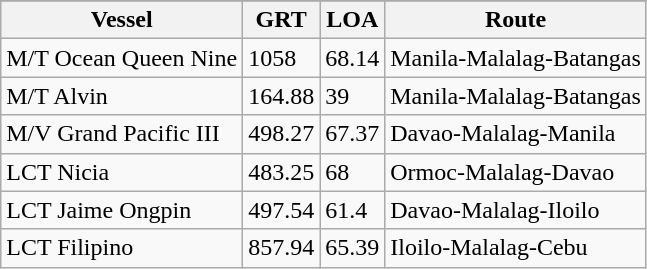<table class="wikitable sortable">
<tr>
</tr>
<tr>
<th>Vessel</th>
<th>GRT</th>
<th>LOA</th>
<th>Route</th>
</tr>
<tr>
<td>M/T Ocean Queen Nine</td>
<td>1058</td>
<td>68.14</td>
<td>Manila-Malalag-Batangas</td>
</tr>
<tr>
<td>M/T Alvin</td>
<td>164.88</td>
<td>39</td>
<td>Manila-Malalag-Batangas</td>
</tr>
<tr>
<td>M/V Grand Pacific III</td>
<td>498.27</td>
<td>67.37</td>
<td>Davao-Malalag-Manila</td>
</tr>
<tr>
<td>LCT Nicia</td>
<td>483.25</td>
<td>68</td>
<td>Ormoc-Malalag-Davao</td>
</tr>
<tr>
<td>LCT Jaime Ongpin</td>
<td>497.54</td>
<td>61.4</td>
<td>Davao-Malalag-Iloilo</td>
</tr>
<tr>
<td>LCT Filipino</td>
<td>857.94</td>
<td>65.39</td>
<td>Iloilo-Malalag-Cebu</td>
</tr>
</table>
